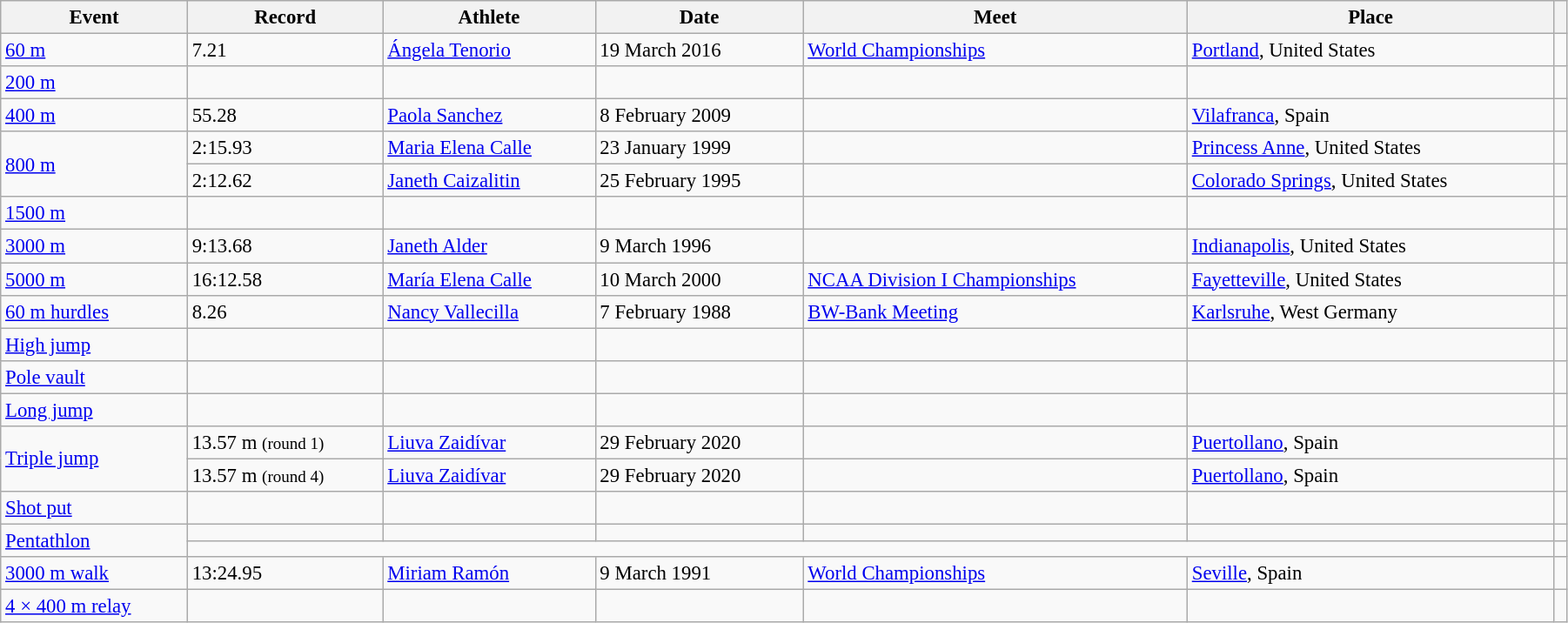<table class="wikitable" style="font-size:95%; width: 95%;">
<tr>
<th>Event</th>
<th>Record</th>
<th>Athlete</th>
<th>Date</th>
<th>Meet</th>
<th>Place</th>
<th></th>
</tr>
<tr>
<td><a href='#'>60 m</a></td>
<td>7.21</td>
<td><a href='#'>Ángela Tenorio</a></td>
<td>19 March 2016</td>
<td><a href='#'>World Championships</a></td>
<td><a href='#'>Portland</a>, United States</td>
<td></td>
</tr>
<tr>
<td><a href='#'>200 m</a></td>
<td></td>
<td></td>
<td></td>
<td></td>
<td></td>
<td></td>
</tr>
<tr>
<td><a href='#'>400 m</a></td>
<td>55.28</td>
<td><a href='#'>Paola Sanchez</a></td>
<td>8 February 2009</td>
<td></td>
<td><a href='#'>Vilafranca</a>, Spain</td>
<td></td>
</tr>
<tr>
<td rowspan=2><a href='#'>800 m</a></td>
<td>2:15.93</td>
<td><a href='#'>Maria Elena Calle</a></td>
<td>23 January 1999</td>
<td></td>
<td><a href='#'>Princess Anne</a>, United States</td>
<td></td>
</tr>
<tr>
<td>2:12.62  </td>
<td><a href='#'>Janeth Caizalitin</a></td>
<td>25 February 1995</td>
<td></td>
<td><a href='#'>Colorado Springs</a>, United States</td>
<td></td>
</tr>
<tr>
<td><a href='#'>1500 m</a></td>
<td></td>
<td></td>
<td></td>
<td></td>
<td></td>
<td></td>
</tr>
<tr>
<td><a href='#'>3000 m</a></td>
<td>9:13.68</td>
<td><a href='#'>Janeth Alder</a></td>
<td>9 March 1996</td>
<td></td>
<td><a href='#'>Indianapolis</a>, United States</td>
<td></td>
</tr>
<tr>
<td><a href='#'>5000 m</a></td>
<td>16:12.58</td>
<td><a href='#'>María Elena Calle</a></td>
<td>10 March 2000</td>
<td><a href='#'>NCAA Division I Championships</a></td>
<td><a href='#'>Fayetteville</a>, United States</td>
<td></td>
</tr>
<tr>
<td><a href='#'>60 m hurdles</a></td>
<td>8.26</td>
<td><a href='#'>Nancy Vallecilla</a></td>
<td>7 February 1988</td>
<td><a href='#'>BW-Bank Meeting</a></td>
<td><a href='#'>Karlsruhe</a>, West Germany</td>
<td></td>
</tr>
<tr>
<td><a href='#'>High jump</a></td>
<td></td>
<td></td>
<td></td>
<td></td>
<td></td>
<td></td>
</tr>
<tr>
<td><a href='#'>Pole vault</a></td>
<td></td>
<td></td>
<td></td>
<td></td>
<td></td>
<td></td>
</tr>
<tr>
<td><a href='#'>Long jump</a></td>
<td></td>
<td></td>
<td></td>
<td></td>
<td></td>
<td></td>
</tr>
<tr>
<td rowspan=2><a href='#'>Triple jump</a></td>
<td>13.57 m <small>(round 1)</small></td>
<td><a href='#'>Liuva Zaidívar</a></td>
<td>29 February 2020</td>
<td></td>
<td><a href='#'>Puertollano</a>, Spain</td>
<td></td>
</tr>
<tr>
<td>13.57 m <small>(round 4)</small></td>
<td><a href='#'>Liuva Zaidívar</a></td>
<td>29 February 2020</td>
<td></td>
<td><a href='#'>Puertollano</a>, Spain</td>
<td></td>
</tr>
<tr>
<td><a href='#'>Shot put</a></td>
<td></td>
<td></td>
<td></td>
<td></td>
<td></td>
<td></td>
</tr>
<tr>
<td rowspan=2><a href='#'>Pentathlon</a></td>
<td></td>
<td></td>
<td></td>
<td></td>
<td></td>
<td></td>
</tr>
<tr>
<td colspan=5></td>
<td></td>
</tr>
<tr>
<td><a href='#'>3000 m walk</a></td>
<td>13:24.95</td>
<td><a href='#'>Miriam Ramón</a></td>
<td>9 March 1991</td>
<td><a href='#'>World Championships</a></td>
<td><a href='#'>Seville</a>, Spain</td>
<td></td>
</tr>
<tr>
<td><a href='#'>4 × 400 m relay</a></td>
<td></td>
<td></td>
<td></td>
<td></td>
<td></td>
<td></td>
</tr>
</table>
